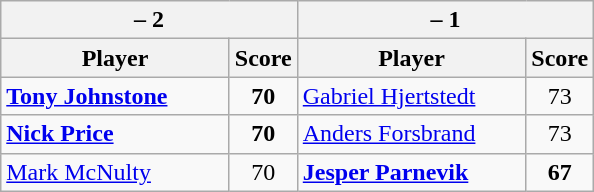<table class=wikitable>
<tr>
<th colspan=2> – 2</th>
<th colspan=2> – 1</th>
</tr>
<tr>
<th width=145>Player</th>
<th>Score</th>
<th width=145>Player</th>
<th>Score</th>
</tr>
<tr>
<td><strong><a href='#'>Tony Johnstone</a></strong></td>
<td align=center><strong>70</strong></td>
<td><a href='#'>Gabriel Hjertstedt</a></td>
<td align=center>73</td>
</tr>
<tr>
<td><strong><a href='#'>Nick Price</a></strong></td>
<td align=center><strong>70</strong></td>
<td><a href='#'>Anders Forsbrand</a></td>
<td align=center>73</td>
</tr>
<tr>
<td><a href='#'>Mark McNulty</a></td>
<td align=center>70</td>
<td><strong><a href='#'>Jesper Parnevik</a></strong></td>
<td align=center><strong>67</strong></td>
</tr>
</table>
